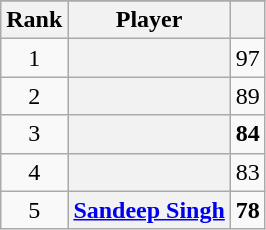<table class="wikitable plainrowheaders sortable" style="text-align: center;">
<tr>
</tr>
<tr>
<th>Rank</th>
<th scope="col">Player</th>
<th scope="col"></th>
</tr>
<tr>
<td>1</td>
<th scope=row style="text-align:left;"> </th>
<td>97</td>
</tr>
<tr>
<td>2</td>
<th scope=row style="text-align:left;"> </th>
<td>89</td>
</tr>
<tr>
<td>3</td>
<th scope=row style="text-align:left;"> <strong></strong></th>
<td><strong>84</strong></td>
</tr>
<tr>
<td>4</td>
<th scope=row style="text-align:left;"> </th>
<td>83</td>
</tr>
<tr>
<td rowspan="2">5</td>
<th scope=row style="text-align:left;"> <strong><a href='#'>Sandeep Singh</a></strong></th>
<td><strong>78</strong></td>
</tr>
</table>
